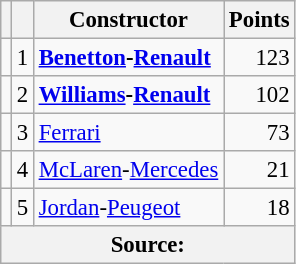<table class="wikitable" style="font-size: 95%;">
<tr>
<th></th>
<th scope="col"></th>
<th scope="col">Constructor</th>
<th scope="col">Points</th>
</tr>
<tr>
<td align="left"></td>
<td>1</td>
<td> <strong><a href='#'>Benetton</a>-<a href='#'>Renault</a></strong></td>
<td align="right">123</td>
</tr>
<tr>
<td align="left"></td>
<td>2</td>
<td> <strong><a href='#'>Williams</a>-<a href='#'>Renault</a></strong></td>
<td align="right">102</td>
</tr>
<tr>
<td align="left"></td>
<td>3</td>
<td> <a href='#'>Ferrari</a></td>
<td align="right">73</td>
</tr>
<tr>
<td align="left"></td>
<td>4</td>
<td> <a href='#'>McLaren</a>-<a href='#'>Mercedes</a></td>
<td align="right">21</td>
</tr>
<tr>
<td align="left"></td>
<td>5</td>
<td> <a href='#'>Jordan</a>-<a href='#'>Peugeot</a></td>
<td align="right">18</td>
</tr>
<tr>
<th colspan=4>Source:</th>
</tr>
</table>
